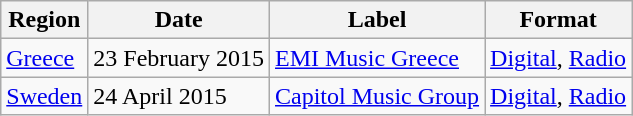<table class="sortable wikitable">
<tr>
<th>Region</th>
<th>Date</th>
<th>Label</th>
<th>Format</th>
</tr>
<tr>
<td><a href='#'>Greece</a></td>
<td rowspan="1">23 February 2015</td>
<td rowspan="1"><a href='#'>EMI Music Greece</a></td>
<td><a href='#'>Digital</a>, <a href='#'>Radio</a></td>
</tr>
<tr>
<td><a href='#'>Sweden</a></td>
<td rowspan="1">24 April 2015</td>
<td rowspan="1"><a href='#'>Capitol Music Group</a></td>
<td><a href='#'>Digital</a>, <a href='#'>Radio</a></td>
</tr>
</table>
